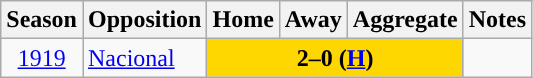<table class="wikitable sortable">
<tr>
<th>Season</th>
<th>Opposition</th>
<th>Home</th>
<th>Away</th>
<th>Aggregate</th>
<th>Notes</th>
</tr>
<tr>
<td align=center><a href='#'>1919</a></td>
<td> <a href='#'>Nacional</a></td>
<td bgcolor=gold colspan="3" style="text-align:center;"><strong>2–0 (<a href='#'>H</a>)</strong></td>
<td></td>
</tr>
</table>
